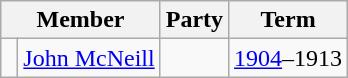<table class="wikitable">
<tr>
<th colspan="2">Member</th>
<th>Party</th>
<th>Term</th>
</tr>
<tr>
<td> </td>
<td><a href='#'>John McNeill</a></td>
<td></td>
<td><a href='#'>1904</a>–1913</td>
</tr>
</table>
